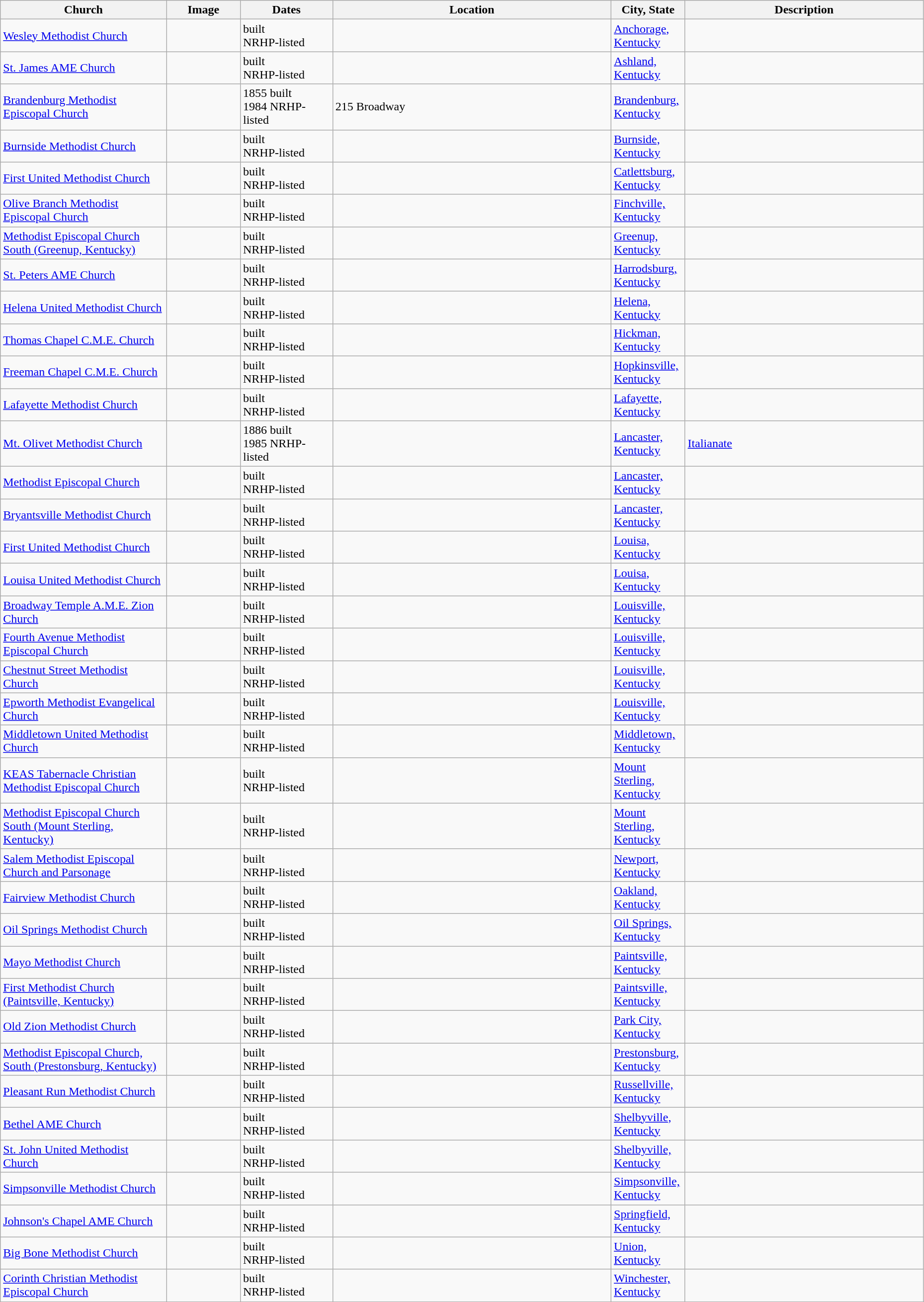<table class="wikitable sortable" style="width:98%">
<tr>
<th style="width:18%;"><strong>Church</strong></th>
<th style="width:8%;" class="unsortable"><strong>Image</strong></th>
<th style="width:10%;"><strong>Dates</strong></th>
<th><strong>Location</strong></th>
<th style="width:8%;"><strong>City, State</strong></th>
<th class="unsortable"><strong>Description</strong></th>
</tr>
<tr>
<td><a href='#'>Wesley Methodist Church</a></td>
<td></td>
<td>built<br> NRHP-listed</td>
<td></td>
<td><a href='#'>Anchorage, Kentucky</a></td>
<td></td>
</tr>
<tr>
<td><a href='#'>St. James AME Church</a></td>
<td></td>
<td>built<br> NRHP-listed</td>
<td></td>
<td><a href='#'>Ashland, Kentucky</a></td>
<td></td>
</tr>
<tr ->
<td><a href='#'>Brandenburg Methodist Episcopal Church</a></td>
<td></td>
<td>1855 built<br>1984 NRHP-listed</td>
<td>215 Broadway<small></small></td>
<td><a href='#'>Brandenburg, Kentucky</a></td>
<td></td>
</tr>
<tr>
<td><a href='#'>Burnside Methodist Church</a></td>
<td></td>
<td>built<br> NRHP-listed</td>
<td></td>
<td><a href='#'>Burnside, Kentucky</a></td>
<td></td>
</tr>
<tr>
<td><a href='#'>First United Methodist Church</a></td>
<td></td>
<td>built<br> NRHP-listed</td>
<td></td>
<td><a href='#'>Catlettsburg, Kentucky</a></td>
<td></td>
</tr>
<tr>
<td><a href='#'>Olive Branch Methodist Episcopal Church</a></td>
<td></td>
<td>built<br> NRHP-listed</td>
<td></td>
<td><a href='#'>Finchville, Kentucky</a></td>
<td></td>
</tr>
<tr>
<td><a href='#'>Methodist Episcopal Church South (Greenup, Kentucky)</a></td>
<td></td>
<td>built<br> NRHP-listed</td>
<td></td>
<td><a href='#'>Greenup, Kentucky</a></td>
<td></td>
</tr>
<tr>
<td><a href='#'>St. Peters AME Church</a></td>
<td></td>
<td>built<br> NRHP-listed</td>
<td></td>
<td><a href='#'>Harrodsburg, Kentucky</a></td>
<td></td>
</tr>
<tr ->
<td><a href='#'>Helena United Methodist Church</a></td>
<td></td>
<td>built<br> NRHP-listed</td>
<td></td>
<td><a href='#'>Helena, Kentucky</a></td>
<td></td>
</tr>
<tr>
<td><a href='#'>Thomas Chapel C.M.E. Church</a></td>
<td></td>
<td>built<br> NRHP-listed</td>
<td></td>
<td><a href='#'>Hickman, Kentucky</a></td>
<td></td>
</tr>
<tr>
<td><a href='#'>Freeman Chapel C.M.E. Church</a></td>
<td></td>
<td>built<br> NRHP-listed</td>
<td></td>
<td><a href='#'>Hopkinsville, Kentucky</a></td>
<td></td>
</tr>
<tr>
<td><a href='#'>Lafayette Methodist Church</a></td>
<td></td>
<td>built<br> NRHP-listed</td>
<td></td>
<td><a href='#'>Lafayette, Kentucky</a></td>
<td></td>
</tr>
<tr>
<td><a href='#'>Mt. Olivet Methodist Church</a></td>
<td></td>
<td>1886 built<br>1985 NRHP-listed</td>
<td><small></small></td>
<td><a href='#'>Lancaster, Kentucky</a></td>
<td><a href='#'>Italianate</a></td>
</tr>
<tr>
<td><a href='#'>Methodist Episcopal Church</a></td>
<td></td>
<td>built<br> NRHP-listed</td>
<td></td>
<td><a href='#'>Lancaster, Kentucky</a></td>
<td></td>
</tr>
<tr>
<td><a href='#'>Bryantsville Methodist Church</a></td>
<td></td>
<td>built<br> NRHP-listed</td>
<td></td>
<td><a href='#'>Lancaster, Kentucky</a></td>
<td></td>
</tr>
<tr>
<td><a href='#'>First United Methodist Church</a></td>
<td></td>
<td>built<br> NRHP-listed</td>
<td></td>
<td><a href='#'>Louisa, Kentucky</a></td>
<td></td>
</tr>
<tr>
<td><a href='#'>Louisa United Methodist Church</a></td>
<td></td>
<td>built<br> NRHP-listed</td>
<td></td>
<td><a href='#'>Louisa, Kentucky</a></td>
<td></td>
</tr>
<tr>
<td><a href='#'>Broadway Temple A.M.E. Zion Church</a></td>
<td></td>
<td>built<br> NRHP-listed</td>
<td></td>
<td><a href='#'>Louisville, Kentucky</a></td>
<td></td>
</tr>
<tr ->
<td><a href='#'>Fourth Avenue Methodist Episcopal Church</a></td>
<td></td>
<td>built<br> NRHP-listed</td>
<td></td>
<td><a href='#'>Louisville, Kentucky</a></td>
<td></td>
</tr>
<tr>
<td><a href='#'>Chestnut Street Methodist Church</a></td>
<td></td>
<td>built<br> NRHP-listed</td>
<td></td>
<td><a href='#'>Louisville, Kentucky</a></td>
<td></td>
</tr>
<tr>
<td><a href='#'>Epworth Methodist Evangelical Church</a></td>
<td></td>
<td>built<br> NRHP-listed</td>
<td></td>
<td><a href='#'>Louisville, Kentucky</a></td>
<td></td>
</tr>
<tr>
<td><a href='#'>Middletown United Methodist Church</a></td>
<td></td>
<td>built<br> NRHP-listed</td>
<td></td>
<td><a href='#'>Middletown, Kentucky</a></td>
<td></td>
</tr>
<tr>
<td><a href='#'>KEAS Tabernacle Christian Methodist Episcopal Church</a></td>
<td></td>
<td>built<br> NRHP-listed</td>
<td></td>
<td><a href='#'>Mount Sterling, Kentucky</a></td>
<td></td>
</tr>
<tr>
<td><a href='#'>Methodist Episcopal Church South (Mount Sterling, Kentucky)</a></td>
<td></td>
<td>built<br> NRHP-listed</td>
<td></td>
<td><a href='#'>Mount Sterling, Kentucky</a></td>
<td></td>
</tr>
<tr>
<td><a href='#'>Salem Methodist Episcopal Church and Parsonage</a></td>
<td></td>
<td>built<br> NRHP-listed</td>
<td></td>
<td><a href='#'>Newport, Kentucky</a></td>
<td></td>
</tr>
<tr>
<td><a href='#'>Fairview Methodist Church</a></td>
<td></td>
<td>built<br> NRHP-listed</td>
<td></td>
<td><a href='#'>Oakland, Kentucky</a></td>
<td></td>
</tr>
<tr>
<td><a href='#'>Oil Springs Methodist Church</a></td>
<td></td>
<td>built<br> NRHP-listed</td>
<td></td>
<td><a href='#'>Oil Springs, Kentucky</a></td>
<td></td>
</tr>
<tr>
<td><a href='#'>Mayo Methodist Church</a></td>
<td></td>
<td>built<br> NRHP-listed</td>
<td></td>
<td><a href='#'>Paintsville, Kentucky</a></td>
<td></td>
</tr>
<tr>
<td><a href='#'>First Methodist Church (Paintsville, Kentucky)</a></td>
<td></td>
<td>built<br> NRHP-listed</td>
<td></td>
<td><a href='#'>Paintsville, Kentucky</a></td>
<td></td>
</tr>
<tr>
<td><a href='#'>Old Zion Methodist Church</a></td>
<td></td>
<td>built<br> NRHP-listed</td>
<td></td>
<td><a href='#'>Park City, Kentucky</a></td>
<td></td>
</tr>
<tr>
<td><a href='#'>Methodist Episcopal Church, South (Prestonsburg, Kentucky)</a></td>
<td></td>
<td>built<br> NRHP-listed</td>
<td></td>
<td><a href='#'>Prestonsburg, Kentucky</a></td>
<td></td>
</tr>
<tr>
<td><a href='#'>Pleasant Run Methodist Church</a></td>
<td></td>
<td>built<br> NRHP-listed</td>
<td></td>
<td><a href='#'>Russellville, Kentucky</a></td>
<td></td>
</tr>
<tr>
<td><a href='#'>Bethel AME Church</a></td>
<td></td>
<td>built<br> NRHP-listed</td>
<td></td>
<td><a href='#'>Shelbyville, Kentucky</a></td>
<td></td>
</tr>
<tr ->
<td><a href='#'>St. John United Methodist Church</a></td>
<td></td>
<td>built<br> NRHP-listed</td>
<td></td>
<td><a href='#'>Shelbyville, Kentucky</a></td>
<td></td>
</tr>
<tr>
<td><a href='#'>Simpsonville Methodist Church</a></td>
<td></td>
<td>built<br> NRHP-listed</td>
<td></td>
<td><a href='#'>Simpsonville, Kentucky</a></td>
<td></td>
</tr>
<tr>
<td><a href='#'>Johnson's Chapel AME Church</a></td>
<td></td>
<td>built<br> NRHP-listed</td>
<td></td>
<td><a href='#'>Springfield, Kentucky</a></td>
<td></td>
</tr>
<tr ->
<td><a href='#'>Big Bone Methodist Church</a></td>
<td></td>
<td>built<br> NRHP-listed</td>
<td></td>
<td><a href='#'>Union, Kentucky</a></td>
<td></td>
</tr>
<tr>
<td><a href='#'>Corinth Christian Methodist Episcopal Church</a></td>
<td></td>
<td>built<br> NRHP-listed</td>
<td></td>
<td><a href='#'>Winchester, Kentucky</a></td>
<td></td>
</tr>
<tr>
</tr>
</table>
